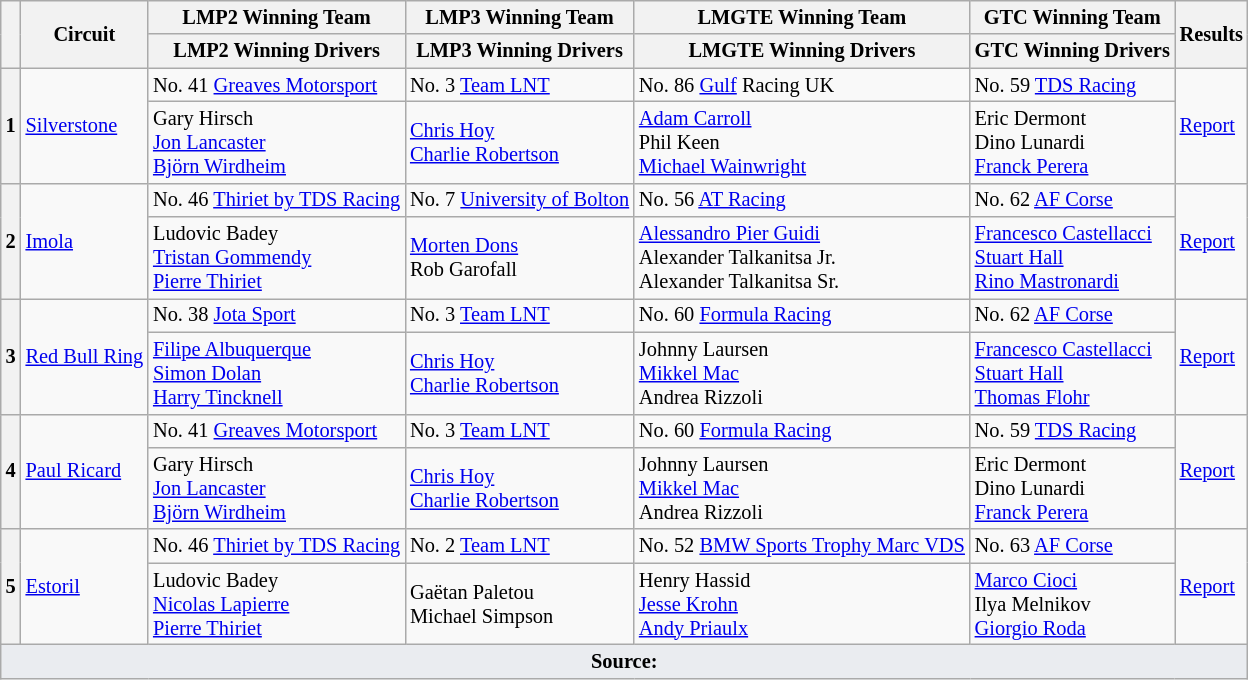<table class="wikitable" style="font-size: 85%;">
<tr>
<th rowspan=2></th>
<th rowspan=2>Circuit</th>
<th>LMP2 Winning Team</th>
<th>LMP3 Winning Team</th>
<th>LMGTE Winning Team</th>
<th>GTC Winning Team</th>
<th rowspan=2>Results</th>
</tr>
<tr>
<th>LMP2 Winning Drivers</th>
<th>LMP3 Winning Drivers</th>
<th>LMGTE Winning Drivers</th>
<th>GTC Winning Drivers</th>
</tr>
<tr>
<th rowspan=2>1</th>
<td rowspan=2><a href='#'>Silverstone</a></td>
<td> No. 41 <a href='#'>Greaves Motorsport</a></td>
<td> No. 3 <a href='#'>Team LNT</a></td>
<td> No. 86 <a href='#'>Gulf</a> Racing UK</td>
<td> No. 59 <a href='#'>TDS Racing</a></td>
<td rowspan=2><a href='#'>Report</a></td>
</tr>
<tr>
<td> Gary Hirsch<br> <a href='#'>Jon Lancaster</a><br> <a href='#'>Björn Wirdheim</a></td>
<td> <a href='#'>Chris Hoy</a><br> <a href='#'>Charlie Robertson</a></td>
<td> <a href='#'>Adam Carroll</a><br> Phil Keen<br> <a href='#'>Michael Wainwright</a></td>
<td> Eric Dermont<br> Dino Lunardi<br> <a href='#'>Franck Perera</a></td>
</tr>
<tr>
<th rowspan=2>2</th>
<td rowspan=2><a href='#'>Imola</a></td>
<td> No. 46 <a href='#'>Thiriet by TDS Racing</a></td>
<td> No. 7 <a href='#'>University of Bolton</a></td>
<td> No. 56 <a href='#'>AT Racing</a></td>
<td> No. 62 <a href='#'>AF Corse</a></td>
<td rowspan=2><a href='#'>Report</a></td>
</tr>
<tr>
<td> Ludovic Badey<br> <a href='#'>Tristan Gommendy</a><br> <a href='#'>Pierre Thiriet</a></td>
<td> <a href='#'>Morten Dons</a><br> Rob Garofall</td>
<td> <a href='#'>Alessandro Pier Guidi</a><br> Alexander Talkanitsa Jr.<br> Alexander Talkanitsa Sr.</td>
<td> <a href='#'>Francesco Castellacci</a><br> <a href='#'>Stuart Hall</a><br> <a href='#'>Rino Mastronardi</a></td>
</tr>
<tr>
<th rowspan=2>3</th>
<td rowspan=2><a href='#'>Red Bull Ring</a></td>
<td> No. 38 <a href='#'>Jota Sport</a></td>
<td> No. 3 <a href='#'>Team LNT</a></td>
<td> No. 60 <a href='#'>Formula Racing</a></td>
<td> No. 62 <a href='#'>AF Corse</a></td>
<td rowspan=2><a href='#'>Report</a></td>
</tr>
<tr>
<td> <a href='#'>Filipe Albuquerque</a><br> <a href='#'>Simon Dolan</a><br> <a href='#'>Harry Tincknell</a></td>
<td> <a href='#'>Chris Hoy</a><br> <a href='#'>Charlie Robertson</a></td>
<td> Johnny Laursen<br> <a href='#'>Mikkel Mac</a><br> Andrea Rizzoli</td>
<td> <a href='#'>Francesco Castellacci</a><br> <a href='#'>Stuart Hall</a><br> <a href='#'>Thomas Flohr</a></td>
</tr>
<tr>
<th rowspan=2>4</th>
<td rowspan=2><a href='#'>Paul Ricard</a></td>
<td> No. 41 <a href='#'>Greaves Motorsport</a></td>
<td> No. 3 <a href='#'>Team LNT</a></td>
<td> No. 60 <a href='#'>Formula Racing</a></td>
<td> No. 59 <a href='#'>TDS Racing</a></td>
<td rowspan=2><a href='#'>Report</a></td>
</tr>
<tr>
<td> Gary Hirsch<br> <a href='#'>Jon Lancaster</a><br> <a href='#'>Björn Wirdheim</a></td>
<td> <a href='#'>Chris Hoy</a><br> <a href='#'>Charlie Robertson</a></td>
<td> Johnny Laursen<br> <a href='#'>Mikkel Mac</a><br> Andrea Rizzoli</td>
<td> Eric Dermont<br> Dino Lunardi<br> <a href='#'>Franck Perera</a></td>
</tr>
<tr>
<th rowspan=2>5</th>
<td rowspan=2><a href='#'>Estoril</a></td>
<td> No. 46 <a href='#'>Thiriet by TDS Racing</a></td>
<td> No. 2 <a href='#'>Team LNT</a></td>
<td> No. 52 <a href='#'>BMW Sports Trophy Marc VDS</a></td>
<td> No. 63 <a href='#'>AF Corse</a></td>
<td rowspan=2><a href='#'>Report</a></td>
</tr>
<tr>
<td> Ludovic Badey<br> <a href='#'>Nicolas Lapierre</a><br> <a href='#'>Pierre Thiriet</a></td>
<td> Gaëtan Paletou<br> Michael Simpson</td>
<td> Henry Hassid<br> <a href='#'>Jesse Krohn</a><br> <a href='#'>Andy Priaulx</a></td>
<td> <a href='#'>Marco Cioci</a><br> Ilya Melnikov<br> <a href='#'>Giorgio Roda</a></td>
</tr>
<tr class="sortbottom">
<td colspan="7" style="background-color:#EAECF0;text-align:center"><strong>Source:</strong></td>
</tr>
</table>
